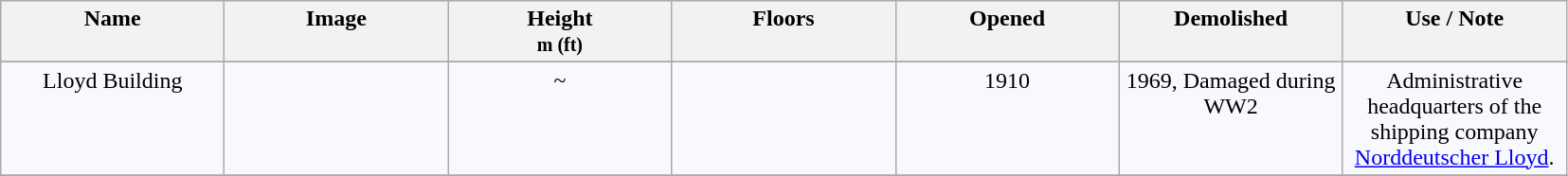<table class = "wikitable sortable">
<tr ---- align="center" valign="top" bgcolor="#dddddd">
<th width="150px">Name</th>
<th width="150px">Image</th>
<th width="150px">Height<br><small>m (ft)</small></th>
<th width="150px">Floors</th>
<th width="150px">Opened</th>
<th width="150px">Demolished</th>
<th width="150px">Use / Note</th>
</tr>
<tr>
</tr>
<tr ---- align="center" valign="top" bgcolor="#F8F8FF">
<td>Lloyd Building</td>
<td></td>
<td>~</td>
<td></td>
<td>1910</td>
<td>1969, Damaged during WW2</td>
<td>Administrative headquarters of the shipping company <a href='#'>Norddeutscher Lloyd</a>.</td>
</tr>
<tr>
</tr>
</table>
